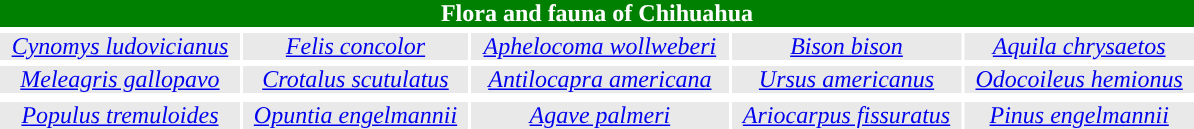<table class="toc" cellpadding=0 cellspacing=2 width=800px style="float:center; margin: 0.5em 0.5em 0.5em 1em; padding: 0.5e">
<tr>
<td colspan=8 style="background:#green; color:white; font-size:100%" align=center bgcolor="green"><strong>Flora and fauna of Chihuahua</strong></td>
</tr>
<tr>
<td align="center" bgcolor="white" valign="center"></td>
<td align="center" bgcolor="white" valign="center"></td>
<td align="center" bgcolor="white" valign="center"></td>
<td align="center" bgcolor="white" valign="center"></td>
<td align="center" bgcolor="white" valign="center"></td>
</tr>
<tr>
<td style="background:#e9e9e9;" align=center><em><a href='#'>Cynomys ludovicianus</a></em></td>
<td style="background:#e9e9e9;" align=center><em><a href='#'>Felis concolor</a></em></td>
<td style="background:#e9e9e9;" align=center><em><a href='#'>Aphelocoma wollweberi</a></em></td>
<td style="background:#e9e9e9;" align=center><em><a href='#'>Bison bison</a></em></td>
<td style="background:#e9e9e9;" align=center><em><a href='#'>Aquila chrysaetos</a></em></td>
</tr>
<tr>
<td align="center" bgcolor="white" valign="center"></td>
<td align="center" bgcolor="white" valign="center"></td>
<td align="center" bgcolor="white" valign="center"></td>
<td align="center" bgcolor="white" valign="center"></td>
<td align="center" bgcolor="white" valign="center"></td>
</tr>
<tr>
<td style="background:#e9e9e9;" align=center><em><a href='#'>Meleagris gallopavo</a></em></td>
<td style="background:#e9e9e9;" align=center><em><a href='#'>Crotalus scutulatus</a></em></td>
<td style="background:#e9e9e9;" align=center><em><a href='#'>Antilocapra americana</a></em></td>
<td style="background:#e9e9e9;" align=center><em><a href='#'>Ursus americanus</a></em></td>
<td style="background:#e9e9e9;" align=center><em><a href='#'>Odocoileus hemionus</a></em></td>
</tr>
<tr>
</tr>
<tr>
<td align="center" bgcolor="white" valign="center"></td>
<td align="center" bgcolor="white" valign="center"></td>
<td align="center" bgcolor="white" valign="center"></td>
<td align="center" bgcolor="white" valign="center"></td>
<td align="center" bgcolor="white" valign="center"></td>
</tr>
<tr>
<td style="background:#e9e9e9;" align=center><em><a href='#'>Populus tremuloides</a></em></td>
<td style="background:#e9e9e9;" align=center><em><a href='#'>Opuntia engelmannii</a></em></td>
<td style="background:#e9e9e9;" align=center><em><a href='#'>Agave palmeri</a></em></td>
<td style="background:#e9e9e9;" align=center><em><a href='#'>Ariocarpus fissuratus</a></em></td>
<td style="background:#e9e9e9;" align=center><em><a href='#'>Pinus engelmannii</a></em></td>
</tr>
<tr>
</tr>
</table>
